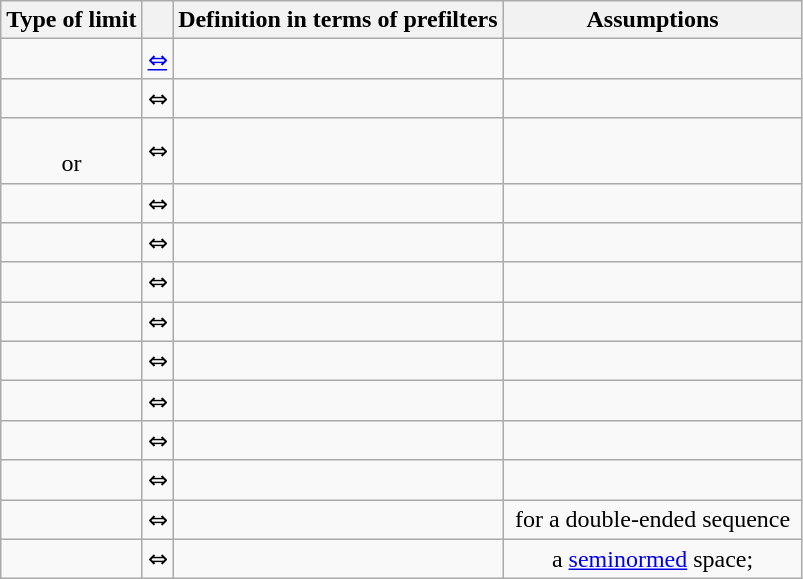<table class="wikitable" style="text-align:center;">
<tr>
<th>Type of limit</th>
<th></th>
<th>Definition in terms of prefilters</th>
<th>Assumptions</th>
</tr>
<tr>
<td style=></td>
<td><a href='#'>⇔</a></td>
<td style='text-align:left;'></td>
<td></td>
</tr>
<tr>
<td></td>
<td>⇔</td>
<td style='text-align:left;'></td>
<td></td>
</tr>
<tr>
<td><br>or<br></td>
<td>⇔</td>
<td style='text-align:left;'></td>
<td></td>
</tr>
<tr>
<td></td>
<td>⇔</td>
<td style='text-align:left;'></td>
<td></td>
</tr>
<tr>
<td></td>
<td>⇔</td>
<td style='text-align:left;'></td>
<td></td>
</tr>
<tr>
<td></td>
<td>⇔</td>
<td style='text-align:left;'></td>
<td></td>
</tr>
<tr>
<td></td>
<td>⇔</td>
<td style='text-align:left;'></td>
<td></td>
</tr>
<tr>
<td></td>
<td>⇔</td>
<td style='text-align:left;'></td>
<td></td>
</tr>
<tr>
<td></td>
<td>⇔</td>
<td style='text-align:left;'></td>
<td></td>
</tr>
<tr>
<td></td>
<td>⇔</td>
<td style='text-align:left;'></td>
<td></td>
</tr>
<tr>
<td></td>
<td>⇔</td>
<td style='text-align:left;'></td>
<td></td>
</tr>
<tr>
<td></td>
<td>⇔</td>
<td style='text-align:left;'></td>
<td> for a double-ended sequence</td>
</tr>
<tr>
<td></td>
<td>⇔</td>
<td style='text-align:left;'></td>
<td style="padding-left:2em; padding-right:2em;"> a <a href='#'>seminormed</a> space; </td>
</tr>
</table>
